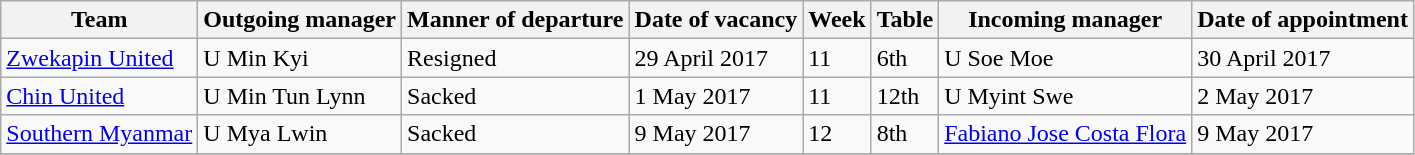<table class="wikitable">
<tr>
<th>Team</th>
<th>Outgoing manager</th>
<th>Manner of departure</th>
<th>Date of vacancy</th>
<th>Week</th>
<th>Table</th>
<th>Incoming manager</th>
<th>Date of appointment</th>
</tr>
<tr>
<td><a href='#'>Zwekapin United</a></td>
<td> U Min Kyi</td>
<td>Resigned</td>
<td>29 April 2017</td>
<td>11</td>
<td>6th</td>
<td> U Soe Moe</td>
<td>30 April 2017</td>
</tr>
<tr>
<td><a href='#'>Chin United</a></td>
<td> U Min Tun Lynn</td>
<td>Sacked</td>
<td>1 May 2017</td>
<td>11</td>
<td>12th</td>
<td> U Myint Swe</td>
<td>2 May 2017</td>
</tr>
<tr>
<td><a href='#'>Southern Myanmar</a></td>
<td> U Mya Lwin</td>
<td>Sacked</td>
<td>9 May 2017</td>
<td>12</td>
<td>8th</td>
<td><a href='#'>Fabiano Jose Costa Flora</a></td>
<td>9 May 2017</td>
</tr>
<tr>
</tr>
</table>
